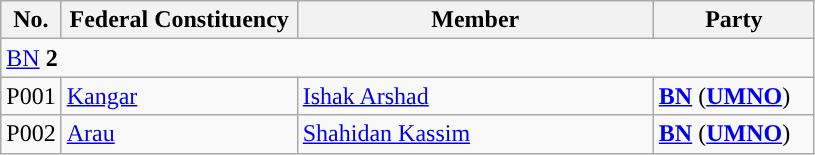<table class="wikitable sortable">
<tr>
<th style="width:30px;">No.</th>
<th style="width:150px;">Federal Constituency</th>
<th style="width:230px;">Member</th>
<th style="width:100px;">Party</th>
</tr>
<tr>
<td colspan="4"><a href='#'>BN</a> <strong>2</strong></td>
</tr>
<tr>
<td>P001</td>
<td><a href='#'>Kangar</a></td>
<td><a href='#'>Ishak Arshad</a></td>
<td><strong><a href='#'>BN</a></strong> (<strong><a href='#'>UMNO</a></strong>)</td>
</tr>
<tr>
<td>P002</td>
<td><a href='#'>Arau</a></td>
<td><a href='#'>Shahidan Kassim</a></td>
<td><strong><a href='#'>BN</a></strong> (<strong><a href='#'>UMNO</a></strong>)</td>
</tr>
</table>
